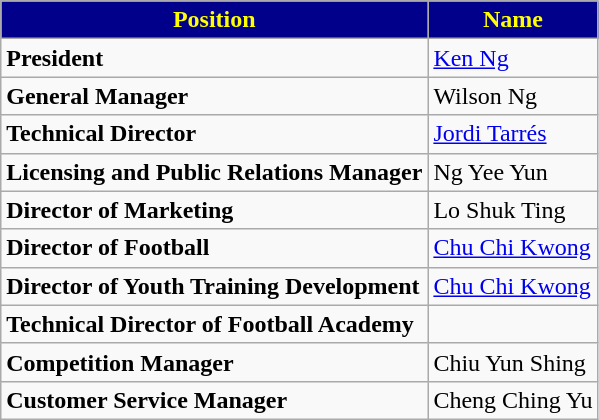<table class="wikitable">
<tr>
<th style="color:yellow; background:#00008B;">Position</th>
<th style="color:yellow; background:#00008B;">Name</th>
</tr>
<tr>
<td><strong>President</strong></td>
<td> <a href='#'>Ken Ng</a></td>
</tr>
<tr>
<td><strong>General Manager</strong></td>
<td> Wilson Ng</td>
</tr>
<tr>
<td><strong>Technical Director </strong></td>
<td> <a href='#'>Jordi Tarrés</a></td>
</tr>
<tr>
<td><strong>Licensing and Public Relations Manager</strong></td>
<td> Ng Yee Yun</td>
</tr>
<tr>
<td><strong>Director of Marketing</strong></td>
<td> Lo Shuk Ting</td>
</tr>
<tr>
<td><strong>Director of Football</strong></td>
<td> <a href='#'>Chu Chi Kwong</a></td>
</tr>
<tr>
<td><strong>Director of Youth Training Development</strong></td>
<td> <a href='#'>Chu Chi Kwong</a></td>
</tr>
<tr>
<td><strong>Technical Director of Football Academy</strong></td>
<td></td>
</tr>
<tr>
<td><strong>Competition Manager</strong></td>
<td> Chiu Yun Shing</td>
</tr>
<tr>
<td><strong>Customer Service Manager</strong></td>
<td> Cheng Ching Yu</td>
</tr>
</table>
